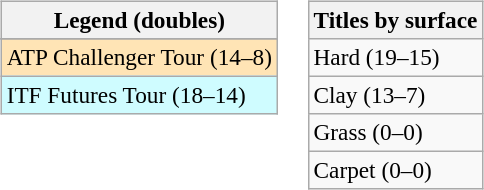<table>
<tr valign=top>
<td><br><table class=wikitable style=font-size:97%>
<tr>
<th>Legend (doubles)</th>
</tr>
<tr bgcolor=e5d1cb>
</tr>
<tr bgcolor=moccasin>
<td>ATP Challenger Tour (14–8)</td>
</tr>
<tr bgcolor=cffcff>
<td>ITF Futures Tour (18–14)</td>
</tr>
</table>
</td>
<td><br><table class=wikitable style=font-size:97%>
<tr>
<th>Titles by surface</th>
</tr>
<tr>
<td>Hard (19–15)</td>
</tr>
<tr>
<td>Clay (13–7)</td>
</tr>
<tr>
<td>Grass (0–0)</td>
</tr>
<tr>
<td>Carpet (0–0)</td>
</tr>
</table>
</td>
</tr>
</table>
